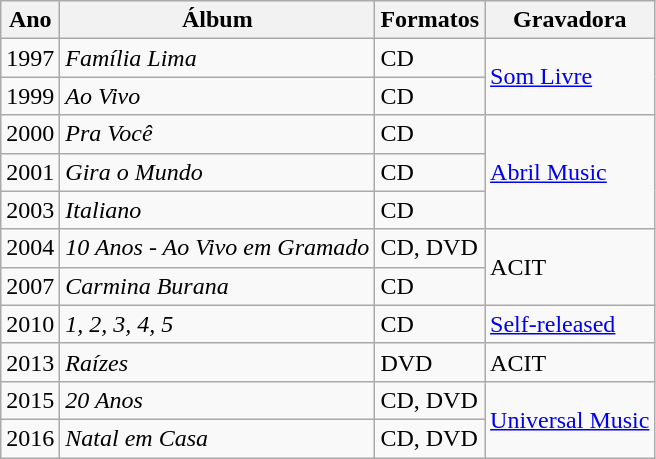<table class="wikitable">
<tr>
<th>Ano</th>
<th>Álbum</th>
<th>Formatos</th>
<th>Gravadora</th>
</tr>
<tr>
<td>1997</td>
<td><em>Família Lima</em></td>
<td>CD</td>
<td rowspan="2"><a href='#'>Som Livre</a></td>
</tr>
<tr>
<td>1999</td>
<td><em>Ao Vivo</em></td>
<td>CD</td>
</tr>
<tr>
<td>2000</td>
<td><em>Pra Você</em></td>
<td>CD</td>
<td rowspan="3"><a href='#'>Abril Music</a></td>
</tr>
<tr>
<td>2001</td>
<td><em>Gira o Mundo</em></td>
<td>CD</td>
</tr>
<tr>
<td>2003</td>
<td><em>Italiano</em></td>
<td>CD</td>
</tr>
<tr>
<td>2004</td>
<td><em>10 Anos - Ao Vivo em Gramado</em></td>
<td>CD, DVD</td>
<td rowspan="2">ACIT</td>
</tr>
<tr>
<td>2007</td>
<td><em>Carmina Burana</em></td>
<td>CD</td>
</tr>
<tr>
<td>2010</td>
<td><em>1, 2, 3, 4, 5</em></td>
<td>CD</td>
<td><a href='#'>Self-released</a></td>
</tr>
<tr>
<td>2013</td>
<td><em>Raízes</em></td>
<td>DVD</td>
<td>ACIT</td>
</tr>
<tr>
<td>2015</td>
<td><em>20 Anos</em></td>
<td>CD, DVD</td>
<td rowspan="2"><a href='#'>Universal Music</a></td>
</tr>
<tr>
<td>2016</td>
<td><em>Natal em Casa</em></td>
<td>CD, DVD</td>
</tr>
</table>
